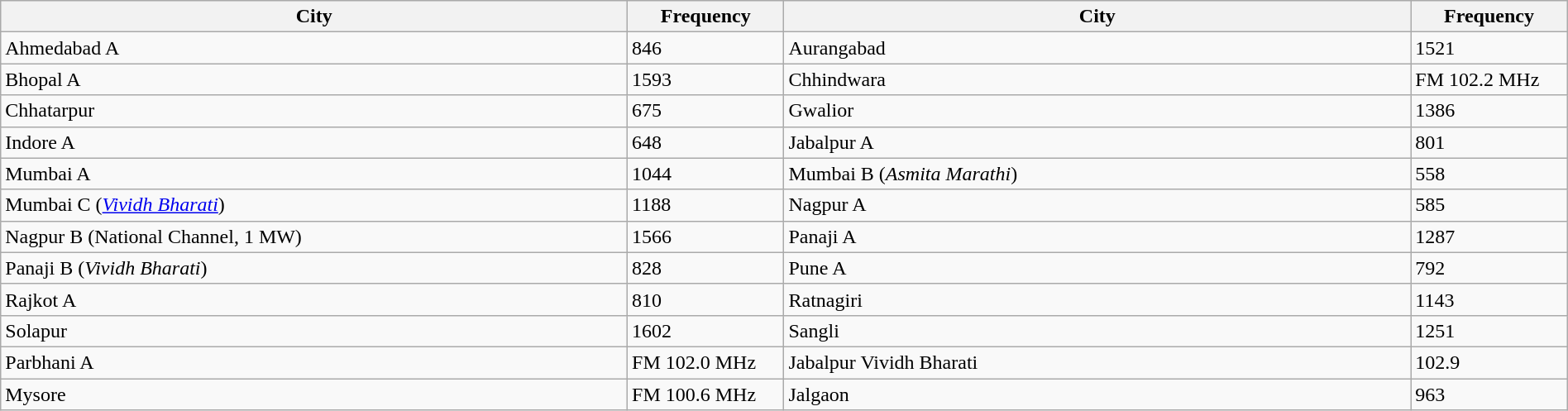<table class="wikitable" style="width:100%;">
<tr>
<th style="width:40%;">City</th>
<th style="width:10%;">Frequency</th>
<th style="width:40%;">City</th>
<th style="width:10%;">Frequency</th>
</tr>
<tr>
<td>Ahmedabad A</td>
<td>846</td>
<td>Aurangabad</td>
<td>1521</td>
</tr>
<tr>
<td>Bhopal A</td>
<td>1593</td>
<td>Chhindwara</td>
<td>FM 102.2 MHz</td>
</tr>
<tr>
<td>Chhatarpur</td>
<td>675</td>
<td>Gwalior</td>
<td>1386</td>
</tr>
<tr>
<td>Indore A</td>
<td>648</td>
<td>Jabalpur A</td>
<td>801</td>
</tr>
<tr>
<td>Mumbai A</td>
<td>1044</td>
<td>Mumbai B (<em>Asmita Marathi</em>)</td>
<td>558</td>
</tr>
<tr>
<td>Mumbai C (<em><a href='#'>Vividh Bharati</a></em>)</td>
<td>1188</td>
<td>Nagpur A</td>
<td>585</td>
</tr>
<tr>
<td>Nagpur B (National Channel, 1 MW)</td>
<td>1566</td>
<td>Panaji A</td>
<td>1287</td>
</tr>
<tr>
<td>Panaji B (<em>Vividh Bharati</em>)</td>
<td>828</td>
<td>Pune A</td>
<td>792</td>
</tr>
<tr>
<td>Rajkot A</td>
<td>810</td>
<td>Ratnagiri</td>
<td>1143</td>
</tr>
<tr>
<td>Solapur</td>
<td>1602</td>
<td>Sangli</td>
<td>1251</td>
</tr>
<tr>
<td>Parbhani A</td>
<td>FM 102.0 MHz</td>
<td>Jabalpur Vividh Bharati</td>
<td>102.9</td>
</tr>
<tr>
<td>Mysore</td>
<td>FM 100.6 MHz</td>
<td>Jalgaon</td>
<td>963</td>
</tr>
</table>
